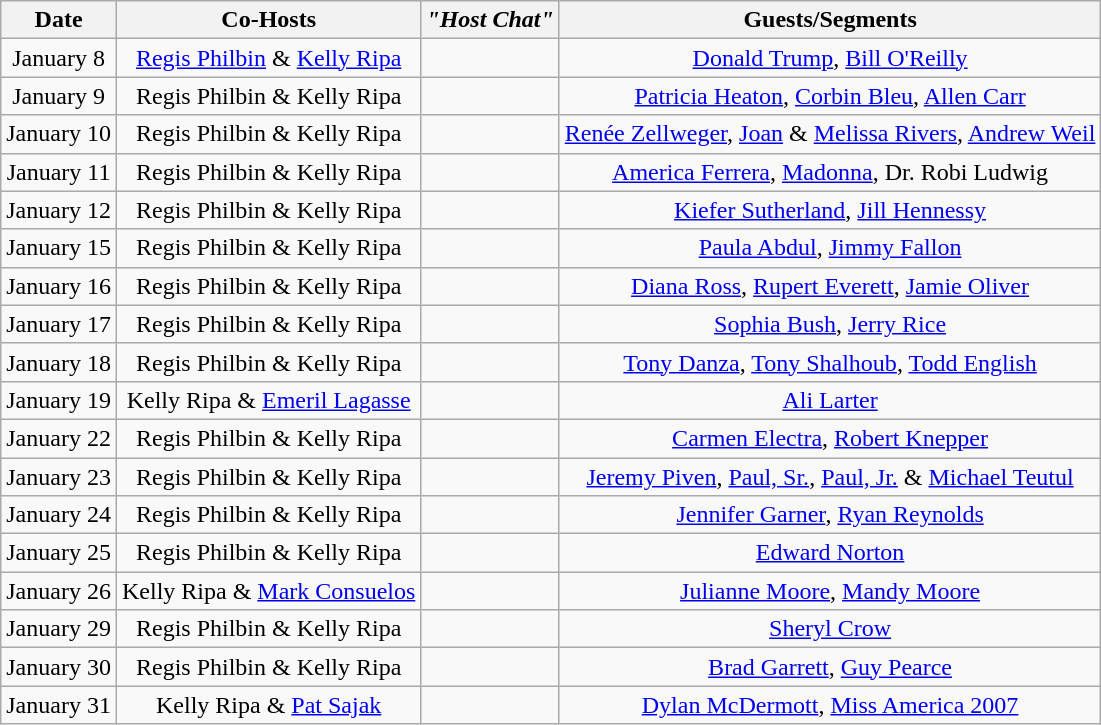<table class="wikitable sortable" border="1" style="text-align:center">
<tr>
<th>Date</th>
<th>Co-Hosts</th>
<th><em>"Host Chat"</em></th>
<th>Guests/Segments</th>
</tr>
<tr>
<td>January 8</td>
<td><a href='#'>Regis Philbin</a> & <a href='#'>Kelly Ripa</a></td>
<td></td>
<td><a href='#'>Donald Trump</a>, <a href='#'>Bill O'Reilly</a></td>
</tr>
<tr>
<td>January 9</td>
<td>Regis Philbin & Kelly Ripa</td>
<td></td>
<td><a href='#'>Patricia Heaton</a>, <a href='#'>Corbin Bleu</a>, <a href='#'>Allen Carr</a></td>
</tr>
<tr>
<td>January 10</td>
<td>Regis Philbin & Kelly Ripa</td>
<td></td>
<td><a href='#'>Renée Zellweger</a>, <a href='#'>Joan</a> & <a href='#'>Melissa Rivers</a>, <a href='#'>Andrew Weil</a></td>
</tr>
<tr>
<td>January 11</td>
<td>Regis Philbin & Kelly Ripa</td>
<td></td>
<td><a href='#'>America Ferrera</a>, <a href='#'>Madonna</a>, Dr. Robi Ludwig</td>
</tr>
<tr>
<td>January 12</td>
<td>Regis Philbin & Kelly Ripa</td>
<td></td>
<td><a href='#'>Kiefer Sutherland</a>, <a href='#'>Jill Hennessy</a></td>
</tr>
<tr>
<td>January 15</td>
<td>Regis Philbin & Kelly Ripa</td>
<td></td>
<td><a href='#'>Paula Abdul</a>, <a href='#'>Jimmy Fallon</a></td>
</tr>
<tr>
<td>January 16</td>
<td>Regis Philbin & Kelly Ripa</td>
<td></td>
<td><a href='#'>Diana Ross</a>, <a href='#'>Rupert Everett</a>, <a href='#'>Jamie Oliver</a></td>
</tr>
<tr>
<td>January 17</td>
<td>Regis Philbin & Kelly Ripa</td>
<td></td>
<td><a href='#'>Sophia Bush</a>, <a href='#'>Jerry Rice</a></td>
</tr>
<tr>
<td>January 18</td>
<td>Regis Philbin & Kelly Ripa</td>
<td></td>
<td><a href='#'>Tony Danza</a>, <a href='#'>Tony Shalhoub</a>, <a href='#'>Todd English</a></td>
</tr>
<tr>
<td>January 19</td>
<td>Kelly Ripa & <a href='#'>Emeril Lagasse</a></td>
<td></td>
<td><a href='#'>Ali Larter</a></td>
</tr>
<tr>
<td>January 22</td>
<td>Regis Philbin & Kelly Ripa</td>
<td></td>
<td><a href='#'>Carmen Electra</a>, <a href='#'>Robert Knepper</a></td>
</tr>
<tr>
<td>January 23</td>
<td>Regis Philbin & Kelly Ripa</td>
<td></td>
<td><a href='#'>Jeremy Piven</a>, <a href='#'>Paul, Sr.</a>, <a href='#'>Paul, Jr.</a> & <a href='#'>Michael Teutul</a></td>
</tr>
<tr>
<td>January 24</td>
<td>Regis Philbin & Kelly Ripa</td>
<td></td>
<td><a href='#'>Jennifer Garner</a>, <a href='#'>Ryan Reynolds</a></td>
</tr>
<tr>
<td>January 25</td>
<td>Regis Philbin & Kelly Ripa</td>
<td></td>
<td><a href='#'>Edward Norton</a></td>
</tr>
<tr>
<td>January 26</td>
<td>Kelly Ripa & <a href='#'>Mark Consuelos</a></td>
<td></td>
<td><a href='#'>Julianne Moore</a>, <a href='#'>Mandy Moore</a></td>
</tr>
<tr>
<td>January 29</td>
<td>Regis Philbin & Kelly Ripa</td>
<td></td>
<td><a href='#'>Sheryl Crow</a></td>
</tr>
<tr>
<td>January 30</td>
<td>Regis Philbin & Kelly Ripa</td>
<td></td>
<td><a href='#'>Brad Garrett</a>, <a href='#'>Guy Pearce</a></td>
</tr>
<tr>
<td>January 31</td>
<td>Kelly Ripa & <a href='#'>Pat Sajak</a></td>
<td></td>
<td><a href='#'>Dylan McDermott</a>, <a href='#'>Miss America 2007</a></td>
</tr>
</table>
